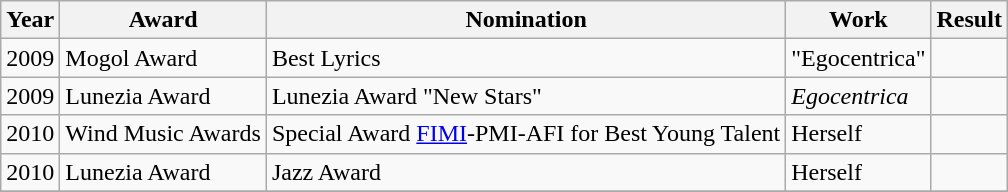<table class="wikitable">
<tr>
<th>Year</th>
<th>Award</th>
<th>Nomination</th>
<th>Work</th>
<th>Result</th>
</tr>
<tr>
<td>2009</td>
<td>Mogol Award</td>
<td>Best Lyrics</td>
<td>"Egocentrica"</td>
<td></td>
</tr>
<tr>
<td>2009</td>
<td>Lunezia Award</td>
<td>Lunezia Award "New Stars"</td>
<td><em>Egocentrica</em></td>
<td></td>
</tr>
<tr>
<td>2010</td>
<td>Wind Music Awards</td>
<td>Special Award <a href='#'>FIMI</a>-PMI-AFI for Best Young Talent</td>
<td>Herself</td>
<td></td>
</tr>
<tr>
<td>2010</td>
<td>Lunezia Award</td>
<td>Jazz Award</td>
<td>Herself</td>
<td></td>
</tr>
<tr>
</tr>
</table>
